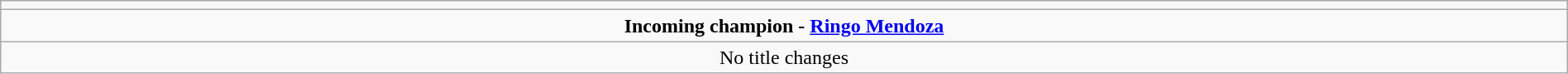<table class="wikitable" style="text-align:center; width:100%;">
<tr>
<td colspan=5></td>
</tr>
<tr>
<td colspan=5><strong>Incoming champion - <a href='#'>Ringo Mendoza</a></strong></td>
</tr>
<tr>
<td colspan="5">No title changes</td>
</tr>
</table>
